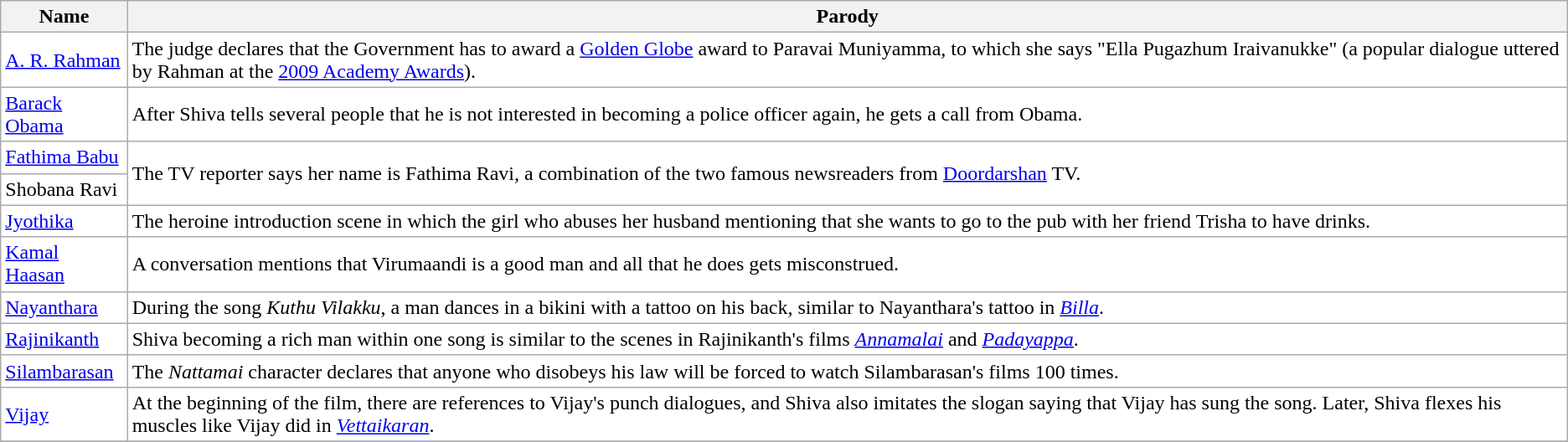<table class="wikitable" style="background:#ffffff;">
<tr>
<th>Name</th>
<th>Parody</th>
</tr>
<tr>
<td><a href='#'>A. R. Rahman</a></td>
<td>The judge declares that the Government has to award a <a href='#'>Golden Globe</a> award to Paravai Muniyamma, to which she says "Ella Pugazhum Iraivanukke" (a popular dialogue uttered by Rahman at the <a href='#'>2009 Academy Awards</a>).</td>
</tr>
<tr>
<td><a href='#'>Barack Obama</a></td>
<td>After Shiva tells several people that he is not interested in becoming a police officer again, he gets a call from Obama.</td>
</tr>
<tr>
<td><a href='#'>Fathima Babu</a></td>
<td rowspan="2">The TV reporter says her name is Fathima Ravi, a combination of the two famous newsreaders from <a href='#'>Doordarshan</a> TV.</td>
</tr>
<tr>
<td>Shobana Ravi</td>
</tr>
<tr>
<td><a href='#'>Jyothika</a></td>
<td>The heroine introduction scene in which the girl who abuses her husband mentioning that she wants to go to the pub with her friend Trisha to have drinks.</td>
</tr>
<tr>
<td><a href='#'>Kamal Haasan</a></td>
<td>A conversation mentions that Virumaandi is a good man and all that he does gets misconstrued.</td>
</tr>
<tr>
<td><a href='#'>Nayanthara</a></td>
<td>During the song <em>Kuthu Vilakku</em>, a man dances in a bikini with a tattoo on his back, similar to Nayanthara's tattoo in <em><a href='#'>Billa</a></em>.</td>
</tr>
<tr>
<td><a href='#'>Rajinikanth</a></td>
<td>Shiva becoming a rich man within one song is similar to the scenes in Rajinikanth's films <em><a href='#'>Annamalai</a></em> and <em><a href='#'>Padayappa</a></em>.</td>
</tr>
<tr>
<td><a href='#'>Silambarasan</a></td>
<td>The <em>Nattamai</em> character declares that anyone who disobeys his law will be forced to watch Silambarasan's films 100 times.</td>
</tr>
<tr>
<td><a href='#'>Vijay</a></td>
<td>At the beginning of the film, there are references to Vijay's punch dialogues, and Shiva also imitates the slogan saying that Vijay has sung the song. Later, Shiva flexes his muscles like Vijay did in <em><a href='#'>Vettaikaran</a></em>.</td>
</tr>
<tr>
</tr>
</table>
